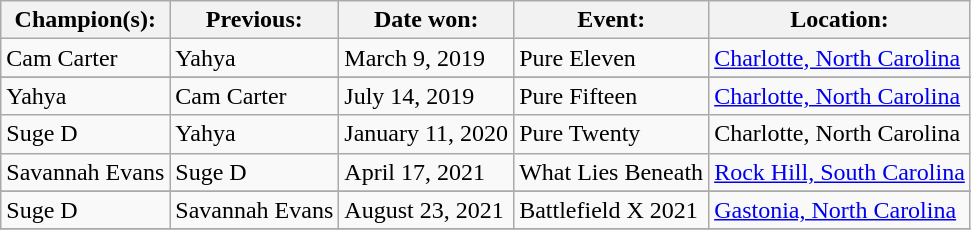<table class="wikitable">
<tr>
<th>Champion(s):</th>
<th>Previous:</th>
<th>Date won:</th>
<th>Event:</th>
<th>Location:</th>
</tr>
<tr>
<td>Cam Carter</td>
<td>Yahya</td>
<td>March 9, 2019</td>
<td>Pure Eleven</td>
<td><a href='#'>Charlotte, North Carolina</a></td>
</tr>
<tr>
</tr>
<tr>
<td>Yahya</td>
<td>Cam Carter</td>
<td>July 14, 2019</td>
<td>Pure Fifteen</td>
<td><a href='#'>Charlotte, North Carolina</a></td>
</tr>
<tr>
<td>Suge D</td>
<td>Yahya</td>
<td>January 11, 2020</td>
<td>Pure Twenty</td>
<td>Charlotte, North Carolina</td>
</tr>
<tr>
<td>Savannah Evans</td>
<td>Suge D</td>
<td>April 17, 2021</td>
<td>What Lies Beneath</td>
<td><a href='#'>Rock Hill, South Carolina</a></td>
</tr>
<tr>
</tr>
<tr>
<td>Suge D</td>
<td>Savannah Evans</td>
<td>August 23, 2021</td>
<td>Battlefield X 2021</td>
<td><a href='#'>Gastonia, North Carolina</a></td>
</tr>
<tr>
</tr>
</table>
